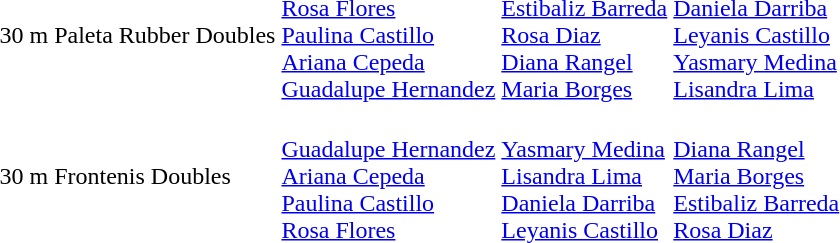<table>
<tr>
<td>30 m Paleta Rubber Doubles</td>
<td><br><a href='#'>Rosa Flores</a><br><a href='#'>Paulina Castillo</a><br><a href='#'>Ariana Cepeda</a><br><a href='#'>Guadalupe Hernandez</a></td>
<td><br><a href='#'>Estibaliz Barreda</a><br><a href='#'>Rosa Diaz</a><br><a href='#'>Diana Rangel</a><br><a href='#'>Maria Borges</a></td>
<td><br><a href='#'>Daniela Darriba</a><br><a href='#'>Leyanis Castillo</a><br><a href='#'>Yasmary Medina</a><br><a href='#'>Lisandra Lima</a></td>
</tr>
<tr>
<td>30 m Frontenis Doubles</td>
<td><br><a href='#'>Guadalupe Hernandez</a><br><a href='#'>Ariana Cepeda</a><br><a href='#'>Paulina Castillo</a><br><a href='#'>Rosa Flores</a></td>
<td><br><a href='#'>Yasmary Medina</a><br><a href='#'>Lisandra Lima</a><br><a href='#'>Daniela Darriba</a><br><a href='#'>Leyanis Castillo</a></td>
<td><br><a href='#'>Diana Rangel</a><br><a href='#'>Maria Borges</a><br><a href='#'>Estibaliz Barreda</a><br><a href='#'>Rosa Diaz</a></td>
</tr>
<tr>
</tr>
</table>
